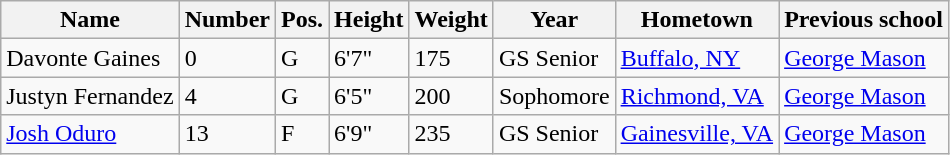<table class="wikitable sortable" border="1">
<tr>
<th>Name</th>
<th>Number</th>
<th>Pos.</th>
<th>Height</th>
<th>Weight</th>
<th>Year</th>
<th>Hometown</th>
<th class="unsortable">Previous school</th>
</tr>
<tr>
<td>Davonte Gaines</td>
<td>0</td>
<td>G</td>
<td>6'7"</td>
<td>175</td>
<td>GS Senior</td>
<td><a href='#'>Buffalo, NY</a></td>
<td><a href='#'>George Mason</a></td>
</tr>
<tr>
<td>Justyn Fernandez</td>
<td>4</td>
<td>G</td>
<td>6'5"</td>
<td>200</td>
<td>Sophomore</td>
<td><a href='#'>Richmond, VA</a></td>
<td><a href='#'>George Mason</a></td>
</tr>
<tr>
<td><a href='#'>Josh Oduro</a></td>
<td>13</td>
<td>F</td>
<td>6'9"</td>
<td>235</td>
<td>GS Senior</td>
<td><a href='#'>Gainesville, VA</a></td>
<td><a href='#'>George Mason</a></td>
</tr>
</table>
